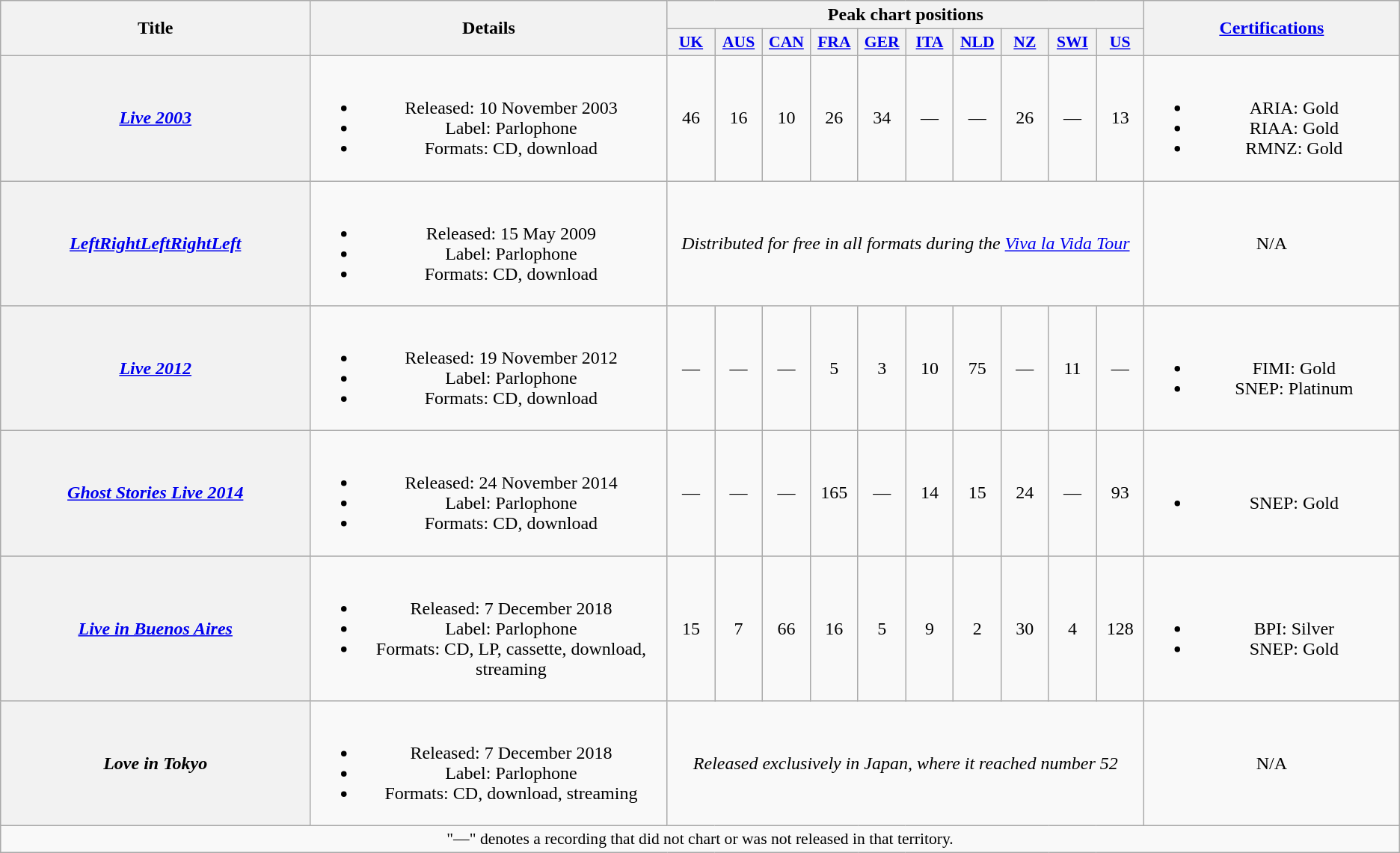<table class="wikitable plainrowheaders" style="text-align:center;">
<tr>
<th scope="col" rowspan="2" style="width:17em;">Title</th>
<th scope="col" rowspan="2" style="width:19.8em;">Details</th>
<th scope="col" colspan="10">Peak chart positions</th>
<th scope="col" rowspan="2" style="width:14em;"><a href='#'>Certifications</a></th>
</tr>
<tr>
<th scope="col" style="width:2.5em; font-size:90%;"><a href='#'>UK</a><br></th>
<th scope="col" style="width:2.5em; font-size:90%;"><a href='#'>AUS</a><br></th>
<th scope="col" style="width:2.5em; font-size:90%;"><a href='#'>CAN</a><br></th>
<th scope="col" style="width:2.5em; font-size:90%;"><a href='#'>FRA</a><br></th>
<th scope="col" style="width:2.5em; font-size:90%;"><a href='#'>GER</a><br></th>
<th scope="col" style="width:2.5em; font-size:90%;"><a href='#'>ITA</a><br></th>
<th scope="col" style="width:2.5em; font-size:90%;"><a href='#'>NLD</a><br></th>
<th scope="col" style="width:2.5em; font-size:90%;"><a href='#'>NZ</a><br></th>
<th scope="col" style="width:2.5em; font-size:90%;"><a href='#'>SWI</a><br></th>
<th scope="col" style="width:2.5em; font-size:90%;"><a href='#'>US</a><br></th>
</tr>
<tr>
<th scope="row"><em><a href='#'>Live 2003</a></em></th>
<td><br><ul><li>Released: 10 November 2003</li><li>Label: Parlophone</li><li>Formats: CD, download</li></ul></td>
<td>46</td>
<td>16</td>
<td>10</td>
<td>26</td>
<td>34</td>
<td>—</td>
<td>—</td>
<td>26</td>
<td>—</td>
<td>13</td>
<td><br><ul><li>ARIA: Gold</li><li>RIAA: Gold</li><li>RMNZ: Gold</li></ul></td>
</tr>
<tr>
<th scope="row"><em><a href='#'>LeftRightLeftRightLeft</a></em></th>
<td><br><ul><li>Released: 15 May 2009</li><li>Label: Parlophone</li><li>Formats: CD, download</li></ul></td>
<td colspan="10"><em>Distributed for free in all formats during the <a href='#'>Viva la Vida Tour</a></em></td>
<td>N/A</td>
</tr>
<tr>
<th scope="row"><em><a href='#'>Live 2012</a></em></th>
<td><br><ul><li>Released: 19 November 2012</li><li>Label: Parlophone</li><li>Formats: CD, download</li></ul></td>
<td>—</td>
<td>—</td>
<td>—</td>
<td>5</td>
<td>3</td>
<td>10</td>
<td>75</td>
<td>—</td>
<td>11</td>
<td>—</td>
<td><br><ul><li>FIMI: Gold</li><li>SNEP: Platinum</li></ul></td>
</tr>
<tr>
<th scope="row"><em><a href='#'>Ghost Stories Live 2014</a></em></th>
<td><br><ul><li>Released: 24 November 2014</li><li>Label: Parlophone</li><li>Formats: CD, download</li></ul></td>
<td>—</td>
<td>—</td>
<td>—</td>
<td>165</td>
<td>—</td>
<td>14</td>
<td>15</td>
<td>24</td>
<td>—</td>
<td>93</td>
<td><br><ul><li>SNEP: Gold</li></ul></td>
</tr>
<tr>
<th scope="row"><em><a href='#'>Live in Buenos Aires</a></em></th>
<td><br><ul><li>Released: 7 December 2018</li><li>Label: Parlophone</li><li>Formats: CD, LP, cassette, download, streaming</li></ul></td>
<td>15</td>
<td>7</td>
<td>66</td>
<td>16</td>
<td>5</td>
<td>9</td>
<td>2</td>
<td>30</td>
<td>4</td>
<td>128</td>
<td><br><ul><li>BPI: Silver</li><li>SNEP: Gold</li></ul></td>
</tr>
<tr>
<th scope="row"><em>Love in Tokyo</em></th>
<td><br><ul><li>Released: 7 December 2018</li><li>Label: Parlophone</li><li>Formats: CD, download, streaming</li></ul></td>
<td colspan="10"><em>Released exclusively in Japan, where it reached number 52</em></td>
<td>N/A</td>
</tr>
<tr>
<td colspan="13" style="font-size:90%">"—" denotes a recording that did not chart or was not released in that territory.</td>
</tr>
</table>
